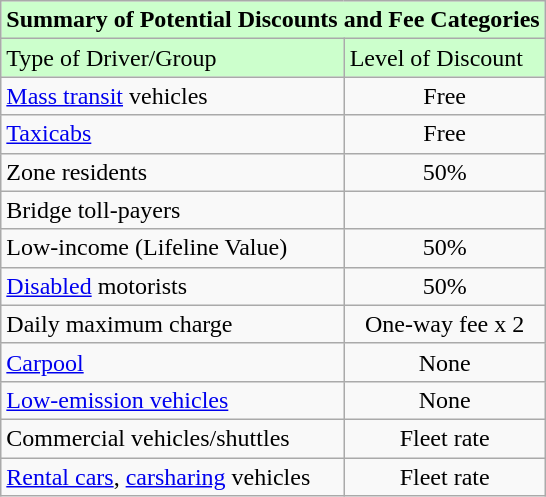<table class="wikitable" style="margin: 1em auto 1em auto">
<tr>
<th colspan="2" style="background-color:#ccffcc;">Summary of Potential Discounts and Fee Categories</th>
</tr>
<tr>
<td style="background-color: #ccffcc;">Type of Driver/Group</td>
<td style="background-color: #ccffcc;">Level of Discount</td>
</tr>
<tr align=center>
<td style="text-align:left;"><a href='#'>Mass transit</a> vehicles</td>
<td>Free</td>
</tr>
<tr align=center>
<td style="text-align:left;"><a href='#'>Taxicabs</a></td>
<td>Free</td>
</tr>
<tr align=center>
<td style="text-align:left;">Zone residents</td>
<td>50%</td>
</tr>
<tr align=center>
<td style="text-align:left;">Bridge toll-payers</td>
<td></td>
</tr>
<tr align=center>
<td style="text-align:left;">Low-income (Lifeline Value)</td>
<td>50%</td>
</tr>
<tr align=center>
<td style="text-align:left;"><a href='#'>Disabled</a> motorists</td>
<td>50%</td>
</tr>
<tr align=center>
<td style="text-align:left;">Daily maximum charge</td>
<td>One-way fee x 2</td>
</tr>
<tr align=center>
<td style="text-align:left;"><a href='#'>Carpool</a></td>
<td>None</td>
</tr>
<tr align=center>
<td style="text-align:left;"><a href='#'>Low-emission vehicles</a></td>
<td>None</td>
</tr>
<tr align=center>
<td style="text-align:left;">Commercial vehicles/shuttles</td>
<td>Fleet rate</td>
</tr>
<tr align=center>
<td style="text-align:left;"><a href='#'>Rental cars</a>, <a href='#'>carsharing</a> vehicles</td>
<td>Fleet rate</td>
</tr>
</table>
